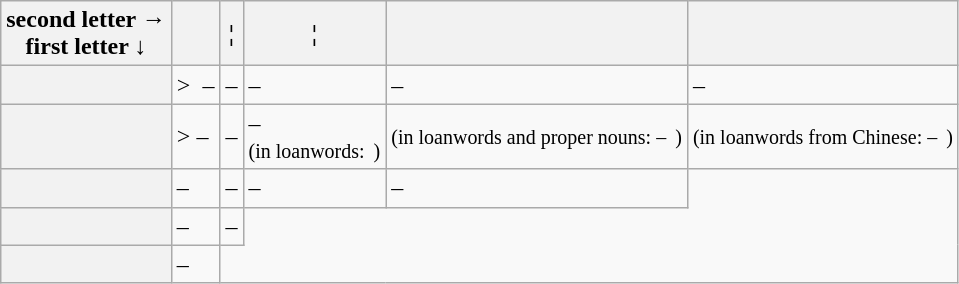<table class="wikitable">
<tr>
<th style="text-align:center">second letter →<br> first letter ↓</th>
<th style="text-align:center"></th>
<th style="text-align:center"> ¦ </th>
<th style="text-align:center"> ¦ </th>
<th style="text-align:center"></th>
<th style="text-align:center"></th>
</tr>
<tr>
<th style="text-align:left"></th>
<td> >  – </td>
<td> – </td>
<td> – </td>
<td> – </td>
<td> – </td>
</tr>
<tr>
<th style="text-align:left"></th>
<td> >  – </td>
<td> – </td>
<td> – <br><small>(in loanwords:  )</small></td>
<td><small>(in loanwords and proper nouns:  –  )</small></td>
<td><small>(in loanwords from Chinese:  –  )</small></td>
</tr>
<tr>
<th style="text-align:left"></th>
<td> – </td>
<td> – </td>
<td> – </td>
<td> – </td>
</tr>
<tr>
<th style="text-align:left"></th>
<td> – </td>
<td> – </td>
</tr>
<tr>
<th style="text-align:left"></th>
<td> – </td>
</tr>
</table>
